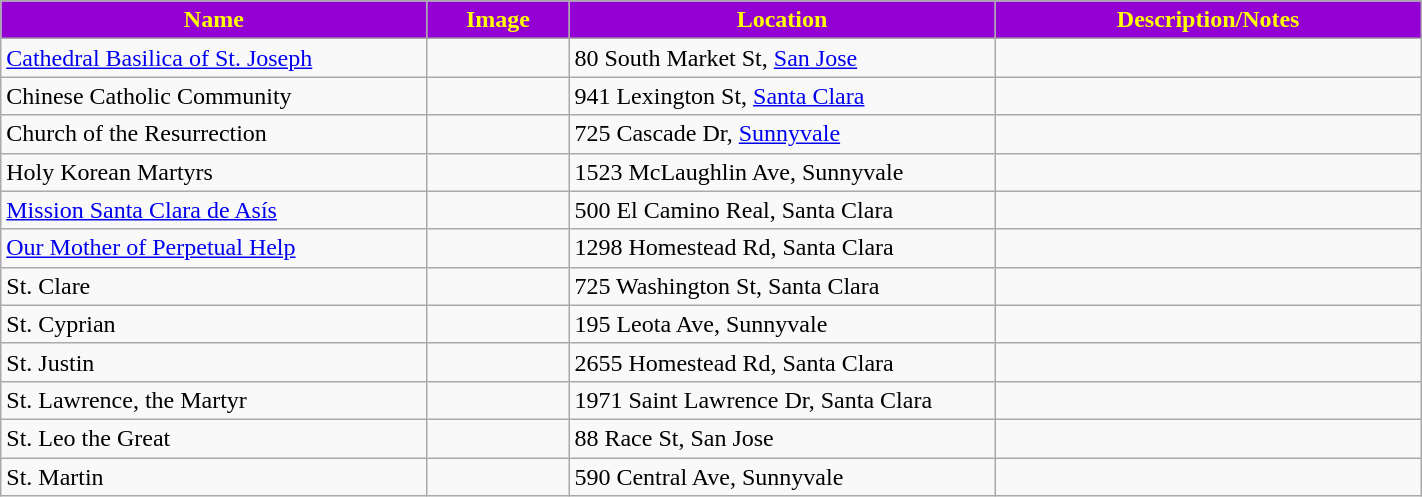<table class="wikitable sortable" style="width:75%">
<tr>
<th style="background:darkviolet; color:yellow;" width="30%"><strong>Name</strong></th>
<th style="background:darkviolet; color:yellow;" width="10%"><strong>Image</strong></th>
<th style="background:darkviolet; color:yellow;" width="30%"><strong>Location</strong></th>
<th style="background:darkviolet; color:yellow;" width="30"><strong>Description/Notes</strong></th>
</tr>
<tr>
<td><a href='#'>Cathedral Basilica of St. Joseph</a></td>
<td></td>
<td>80 South Market St, <a href='#'>San Jose</a></td>
<td></td>
</tr>
<tr>
<td>Chinese Catholic Community</td>
<td></td>
<td>941 Lexington St, <a href='#'>Santa Clara</a></td>
<td></td>
</tr>
<tr>
<td>Church of the Resurrection</td>
<td></td>
<td>725 Cascade Dr, <a href='#'>Sunnyvale</a></td>
<td></td>
</tr>
<tr>
<td>Holy Korean Martyrs</td>
<td></td>
<td>1523 McLaughlin Ave, Sunnyvale</td>
<td></td>
</tr>
<tr>
<td><a href='#'>Mission Santa Clara de Asís</a></td>
<td></td>
<td>500 El Camino Real, Santa Clara</td>
<td></td>
</tr>
<tr>
<td><a href='#'>Our Mother of Perpetual Help</a></td>
<td></td>
<td>1298 Homestead Rd, Santa Clara</td>
<td></td>
</tr>
<tr>
<td>St. Clare</td>
<td></td>
<td>725 Washington St, Santa Clara</td>
<td></td>
</tr>
<tr>
<td>St. Cyprian</td>
<td></td>
<td>195 Leota Ave, Sunnyvale</td>
<td></td>
</tr>
<tr>
<td>St. Justin</td>
<td></td>
<td>2655 Homestead Rd, Santa Clara</td>
<td></td>
</tr>
<tr>
<td>St. Lawrence, the Martyr</td>
<td></td>
<td>1971 Saint Lawrence Dr, Santa Clara</td>
<td></td>
</tr>
<tr>
<td>St. Leo the Great</td>
<td></td>
<td>88 Race St, San Jose</td>
<td></td>
</tr>
<tr>
<td>St. Martin</td>
<td></td>
<td>590 Central Ave, Sunnyvale</td>
<td></td>
</tr>
</table>
